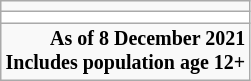<table class="wikitable centered">
<tr>
<td></td>
</tr>
<tr class="sortbottom" style="background:white">
<td colspan="7"></td>
</tr>
<tr class="sortbottom">
<td style="text-align:right; font-size:smaller;" colspan="7"><strong> As of 8 December 2021<br> Includes population age 12+</strong></td>
</tr>
</table>
